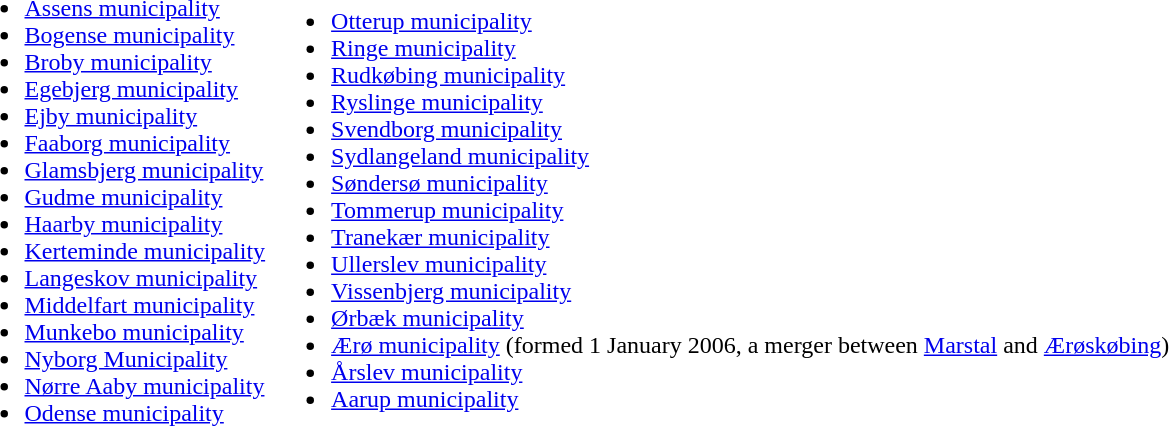<table border="0">
<tr ---->
<td><br><ul><li><a href='#'>Assens municipality</a></li><li><a href='#'>Bogense municipality</a></li><li><a href='#'>Broby municipality</a></li><li><a href='#'>Egebjerg municipality</a></li><li><a href='#'>Ejby municipality</a></li><li><a href='#'>Faaborg municipality</a></li><li><a href='#'>Glamsbjerg municipality</a></li><li><a href='#'>Gudme municipality</a></li><li><a href='#'>Haarby municipality</a></li><li><a href='#'>Kerteminde municipality</a></li><li><a href='#'>Langeskov municipality</a></li><li><a href='#'>Middelfart municipality</a></li><li><a href='#'>Munkebo municipality</a></li><li><a href='#'>Nyborg Municipality</a></li><li><a href='#'>Nørre Aaby municipality</a></li><li><a href='#'>Odense municipality</a></li></ul></td>
<td><br><ul><li><a href='#'>Otterup municipality</a></li><li><a href='#'>Ringe municipality</a></li><li><a href='#'>Rudkøbing municipality</a></li><li><a href='#'>Ryslinge municipality</a></li><li><a href='#'>Svendborg municipality</a></li><li><a href='#'>Sydlangeland municipality</a></li><li><a href='#'>Søndersø municipality</a></li><li><a href='#'>Tommerup municipality</a></li><li><a href='#'>Tranekær municipality</a></li><li><a href='#'>Ullerslev municipality</a></li><li><a href='#'>Vissenbjerg municipality</a></li><li><a href='#'>Ørbæk municipality</a></li><li><a href='#'>Ærø municipality</a> (formed 1 January 2006, a merger between <a href='#'>Marstal</a> and <a href='#'>Ærøskøbing</a>)</li><li><a href='#'>Årslev municipality</a></li><li><a href='#'>Aarup municipality</a></li></ul></td>
</tr>
</table>
